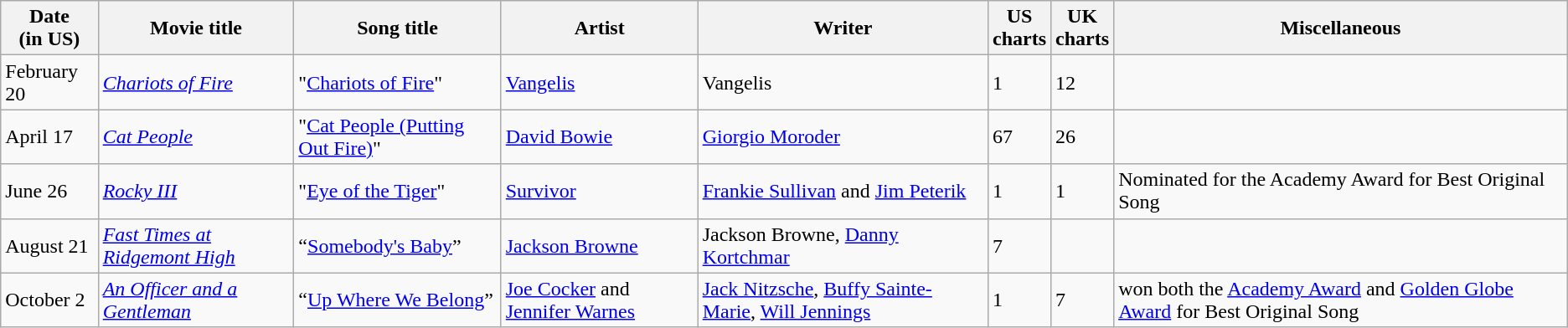<table class="wikitable sortable">
<tr>
<th>Date<br>(in US)</th>
<th>Movie title</th>
<th>Song title</th>
<th>Artist</th>
<th>Writer</th>
<th>US <br>charts</th>
<th>UK<br>charts</th>
<th>Miscellaneous</th>
</tr>
<tr>
<td>February 20</td>
<td><em><a href='#'>Chariots of Fire</a></em></td>
<td>"<a href='#'>Chariots of Fire</a>"</td>
<td><a href='#'>Vangelis</a></td>
<td>Vangelis</td>
<td>1</td>
<td>12</td>
<td></td>
</tr>
<tr>
<td>April 17</td>
<td><em><a href='#'>Cat People</a></em></td>
<td>"<a href='#'>Cat People (Putting Out Fire)</a>"</td>
<td><a href='#'>David Bowie</a></td>
<td><a href='#'>Giorgio Moroder</a></td>
<td>67</td>
<td>26</td>
<td></td>
</tr>
<tr>
<td>June 26</td>
<td><em><a href='#'>Rocky III</a></em></td>
<td>"<a href='#'>Eye of the Tiger</a>"</td>
<td><a href='#'>Survivor</a></td>
<td><a href='#'>Frankie Sullivan</a> and <a href='#'>Jim Peterik</a></td>
<td>1</td>
<td>1</td>
<td>Nominated for the Academy Award for Best Original Song</td>
</tr>
<tr>
<td>August 21</td>
<td><em><a href='#'>Fast Times at Ridgemont High</a></em></td>
<td>“<a href='#'>Somebody's Baby</a>”</td>
<td><a href='#'>Jackson Browne</a></td>
<td>Jackson Browne, <a href='#'>Danny Kortchmar</a></td>
<td>7</td>
<td></td>
<td></td>
</tr>
<tr>
<td>October 2</td>
<td><em><a href='#'>An Officer and a Gentleman</a></em></td>
<td>“<a href='#'>Up Where We Belong</a>”</td>
<td><a href='#'>Joe Cocker</a> and <a href='#'>Jennifer Warnes</a></td>
<td><a href='#'>Jack Nitzsche</a>, <a href='#'>Buffy Sainte-Marie</a>, <a href='#'>Will Jennings</a></td>
<td>1</td>
<td>7</td>
<td>won both the <a href='#'>Academy Award</a> and <a href='#'>Golden Globe Award</a> for Best Original Song</td>
</tr>
</table>
